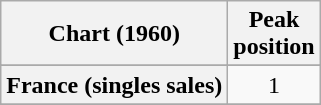<table class="wikitable plainrowheaders sortable" style="text-align:left;">
<tr>
<th scope="col">Chart (1960)</th>
<th scope="col">Peak<br>position</th>
</tr>
<tr>
</tr>
<tr>
</tr>
<tr>
<th scope="row">France (singles sales)</th>
<td align="center">1</td>
</tr>
<tr>
</tr>
</table>
